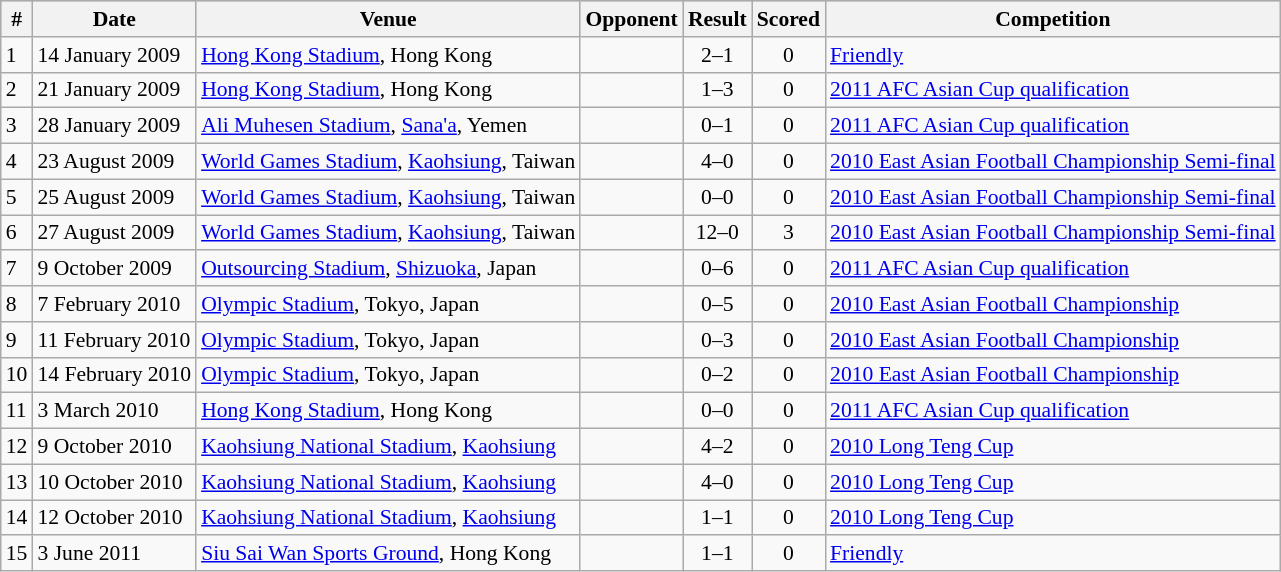<table class="wikitable" style="font-size:90%; text-align: left;">
<tr bgcolor="#CCCCCC" align="center">
<th>#</th>
<th>Date</th>
<th>Venue</th>
<th>Opponent</th>
<th>Result</th>
<th>Scored</th>
<th>Competition</th>
</tr>
<tr>
<td>1</td>
<td>14 January 2009</td>
<td><a href='#'>Hong Kong Stadium</a>, Hong Kong</td>
<td></td>
<td align="center">2–1</td>
<td align="center">0</td>
<td><a href='#'>Friendly</a></td>
</tr>
<tr>
<td>2</td>
<td>21 January 2009</td>
<td><a href='#'>Hong Kong Stadium</a>, Hong Kong</td>
<td></td>
<td align="center">1–3</td>
<td align="center">0</td>
<td><a href='#'>2011 AFC Asian Cup qualification</a></td>
</tr>
<tr>
<td>3</td>
<td>28 January 2009</td>
<td><a href='#'>Ali Muhesen Stadium</a>, <a href='#'>Sana'a</a>, Yemen</td>
<td></td>
<td align="center">0–1</td>
<td align="center">0</td>
<td><a href='#'>2011 AFC Asian Cup qualification</a></td>
</tr>
<tr>
<td>4</td>
<td>23 August 2009</td>
<td><a href='#'>World Games Stadium</a>, <a href='#'>Kaohsiung</a>, Taiwan</td>
<td></td>
<td align=center>4–0</td>
<td align=center>0</td>
<td><a href='#'>2010 East Asian Football Championship Semi-final</a></td>
</tr>
<tr>
<td>5</td>
<td>25 August 2009</td>
<td><a href='#'>World Games Stadium</a>, <a href='#'>Kaohsiung</a>, Taiwan</td>
<td></td>
<td align=center>0–0</td>
<td align=center>0</td>
<td><a href='#'>2010 East Asian Football Championship Semi-final</a></td>
</tr>
<tr>
<td>6</td>
<td>27 August 2009</td>
<td><a href='#'>World Games Stadium</a>, <a href='#'>Kaohsiung</a>, Taiwan</td>
<td></td>
<td align=center>12–0</td>
<td align=center>3</td>
<td><a href='#'>2010 East Asian Football Championship Semi-final</a></td>
</tr>
<tr>
<td>7</td>
<td>9 October 2009</td>
<td><a href='#'>Outsourcing Stadium</a>, <a href='#'>Shizuoka</a>, Japan</td>
<td></td>
<td align=center>0–6</td>
<td align=center>0</td>
<td><a href='#'>2011 AFC Asian Cup qualification</a></td>
</tr>
<tr>
<td>8</td>
<td>7 February 2010</td>
<td><a href='#'>Olympic Stadium</a>, Tokyo, Japan</td>
<td></td>
<td align=center>0–5</td>
<td align=center>0</td>
<td><a href='#'>2010 East Asian Football Championship</a></td>
</tr>
<tr>
<td>9</td>
<td>11 February 2010</td>
<td><a href='#'>Olympic Stadium</a>, Tokyo, Japan</td>
<td></td>
<td align=center>0–3</td>
<td align=center>0</td>
<td><a href='#'>2010 East Asian Football Championship</a></td>
</tr>
<tr>
<td>10</td>
<td>14 February 2010</td>
<td><a href='#'>Olympic Stadium</a>, Tokyo, Japan</td>
<td></td>
<td align=center>0–2</td>
<td align=center>0</td>
<td><a href='#'>2010 East Asian Football Championship</a></td>
</tr>
<tr>
<td>11</td>
<td>3 March 2010</td>
<td><a href='#'>Hong Kong Stadium</a>, Hong Kong</td>
<td></td>
<td align=center>0–0</td>
<td align=center>0</td>
<td><a href='#'>2011 AFC Asian Cup qualification</a></td>
</tr>
<tr>
<td>12</td>
<td>9 October 2010</td>
<td><a href='#'>Kaohsiung National Stadium</a>, <a href='#'>Kaohsiung</a></td>
<td></td>
<td align=center>4–2</td>
<td align=center>0</td>
<td><a href='#'>2010 Long Teng Cup</a></td>
</tr>
<tr>
<td>13</td>
<td>10 October 2010</td>
<td><a href='#'>Kaohsiung National Stadium</a>, <a href='#'>Kaohsiung</a></td>
<td></td>
<td align=center>4–0</td>
<td align=center>0</td>
<td><a href='#'>2010 Long Teng Cup</a></td>
</tr>
<tr>
<td>14</td>
<td>12 October 2010</td>
<td><a href='#'>Kaohsiung National Stadium</a>, <a href='#'>Kaohsiung</a></td>
<td></td>
<td align=center>1–1</td>
<td align=center>0</td>
<td><a href='#'>2010 Long Teng Cup</a></td>
</tr>
<tr>
<td>15</td>
<td>3 June 2011</td>
<td><a href='#'>Siu Sai Wan Sports Ground</a>, Hong Kong</td>
<td></td>
<td align=center>1–1</td>
<td align=center>0</td>
<td><a href='#'>Friendly</a></td>
</tr>
</table>
